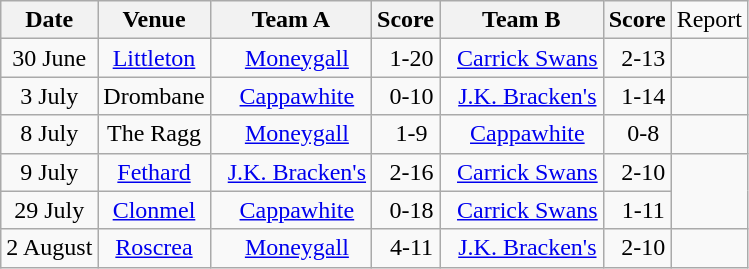<table class="wikitable">
<tr>
<th>Date</th>
<th>Venue</th>
<th>Team A</th>
<th>Score</th>
<th>Team B</th>
<th>Score</th>
<td>Report</td>
</tr>
<tr align="center">
<td>30 June</td>
<td><a href='#'>Littleton</a></td>
<td>  <a href='#'>Moneygall</a></td>
<td>  1-20</td>
<td>  <a href='#'>Carrick Swans</a></td>
<td>  2-13</td>
<td></td>
</tr>
<tr align="center">
<td>3 July</td>
<td>Drombane</td>
<td>  <a href='#'>Cappawhite</a></td>
<td>  0-10</td>
<td>  <a href='#'>J.K. Bracken's</a></td>
<td>  1-14</td>
</tr>
<tr align="center">
<td>8 July</td>
<td>The Ragg</td>
<td>  <a href='#'>Moneygall</a></td>
<td>  1-9</td>
<td>  <a href='#'>Cappawhite</a></td>
<td>  0-8</td>
<td></td>
</tr>
<tr align="center">
<td>9 July</td>
<td><a href='#'>Fethard</a></td>
<td>  <a href='#'>J.K. Bracken's</a></td>
<td>  2-16</td>
<td>  <a href='#'>Carrick Swans</a></td>
<td>  2-10</td>
</tr>
<tr align="center">
<td>29 July</td>
<td><a href='#'>Clonmel</a></td>
<td>  <a href='#'>Cappawhite</a></td>
<td>  0-18</td>
<td>  <a href='#'>Carrick Swans</a></td>
<td>  1-11</td>
</tr>
<tr align="center">
<td>2 August</td>
<td><a href='#'>Roscrea</a></td>
<td>  <a href='#'>Moneygall</a></td>
<td>  4-11</td>
<td>  <a href='#'>J.K. Bracken's</a></td>
<td>  2-10</td>
<td></td>
</tr>
</table>
